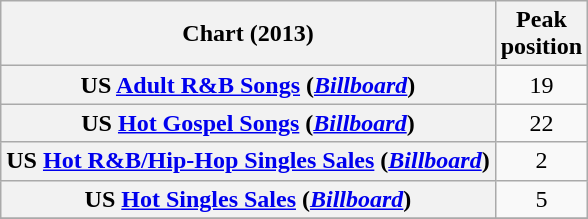<table class="wikitable sortable plainrowheaders">
<tr>
<th scope="col">Chart (2013)</th>
<th scope="col">Peak<br>position</th>
</tr>
<tr>
<th scope="row">US <a href='#'>Adult R&B Songs</a> (<em><a href='#'>Billboard</a></em>)</th>
<td align="center">19</td>
</tr>
<tr>
<th scope="row">US <a href='#'>Hot Gospel Songs</a> (<em><a href='#'>Billboard</a></em>)</th>
<td align="center">22</td>
</tr>
<tr>
<th scope="row">US <a href='#'>Hot R&B/Hip-Hop Singles Sales</a> (<em><a href='#'>Billboard</a></em>)</th>
<td align="center">2</td>
</tr>
<tr>
<th scope="row">US <a href='#'>Hot Singles Sales</a> (<em><a href='#'>Billboard</a></em>)</th>
<td align="center">5</td>
</tr>
<tr>
</tr>
</table>
